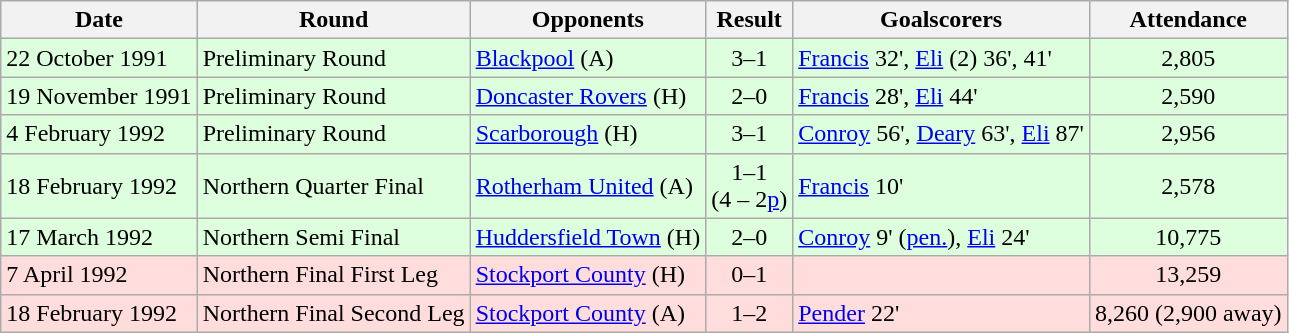<table class="wikitable">
<tr>
<th>Date</th>
<th>Round</th>
<th>Opponents</th>
<th>Result</th>
<th>Goalscorers</th>
<th>Attendance</th>
</tr>
<tr bgcolor="#ddffdd">
<td>22 October 1991</td>
<td>Preliminary Round</td>
<td><a href='#'>Blackpool</a> (A)</td>
<td align="center">3–1</td>
<td><a href='#'>Francis</a> 32', <a href='#'>Eli</a> (2) 36', 41'</td>
<td align="center">2,805</td>
</tr>
<tr bgcolor="#ddffdd">
<td>19 November 1991</td>
<td>Preliminary Round</td>
<td><a href='#'>Doncaster Rovers</a> (H)</td>
<td align="center">2–0</td>
<td><a href='#'>Francis</a> 28', <a href='#'>Eli</a> 44'</td>
<td align="center">2,590</td>
</tr>
<tr bgcolor="#ddffdd">
<td>4 February 1992</td>
<td>Preliminary Round</td>
<td><a href='#'>Scarborough</a> (H)</td>
<td align="center">3–1</td>
<td><a href='#'>Conroy</a> 56', <a href='#'>Deary</a> 63', <a href='#'>Eli</a> 87'</td>
<td align="center">2,956</td>
</tr>
<tr bgcolor="#ddffdd">
<td>18 February 1992</td>
<td>Northern Quarter Final</td>
<td><a href='#'>Rotherham United</a> (A)</td>
<td align="center">1–1 <br>(4 – 2<a href='#'>p</a>)</td>
<td><a href='#'>Francis</a> 10'</td>
<td align="center">2,578</td>
</tr>
<tr bgcolor="#ddffdd">
<td>17 March 1992</td>
<td>Northern Semi Final</td>
<td><a href='#'>Huddersfield Town</a> (H)</td>
<td align="center">2–0</td>
<td><a href='#'>Conroy</a> 9' (<a href='#'>pen.</a>), <a href='#'>Eli</a> 24'</td>
<td align="center">10,775</td>
</tr>
<tr bgcolor="#ffdddd">
<td>7 April 1992</td>
<td>Northern Final First Leg</td>
<td><a href='#'>Stockport County</a> (H)</td>
<td align="center">0–1</td>
<td></td>
<td align="center">13,259</td>
</tr>
<tr bgcolor="#ffdddd">
<td>18 February 1992</td>
<td>Northern Final Second Leg</td>
<td><a href='#'>Stockport County</a> (A)</td>
<td align="center">1–2</td>
<td><a href='#'>Pender</a> 22'</td>
<td align="center">8,260 (2,900 away)</td>
</tr>
</table>
